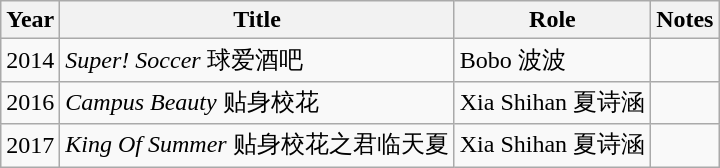<table class="wikitable">
<tr>
<th>Year</th>
<th>Title</th>
<th>Role</th>
<th>Notes</th>
</tr>
<tr>
<td>2014</td>
<td><em>Super! Soccer</em> 球爱酒吧</td>
<td>Bobo 波波</td>
<td></td>
</tr>
<tr>
<td>2016</td>
<td><em>Campus Beauty</em> 贴身校花</td>
<td>Xia Shihan 夏诗涵</td>
<td></td>
</tr>
<tr>
<td>2017</td>
<td><em>King Of Summer</em> 贴身校花之君临天夏</td>
<td>Xia Shihan 夏诗涵</td>
<td></td>
</tr>
</table>
